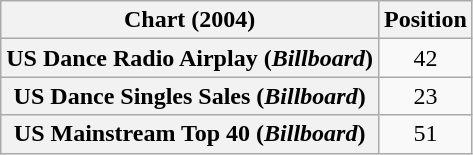<table class="wikitable sortable plainrowheaders" style="text-align:center">
<tr>
<th scope="col">Chart (2004)</th>
<th scope="col">Position</th>
</tr>
<tr>
<th scope="row">US Dance Radio Airplay (<em>Billboard</em>)</th>
<td>42</td>
</tr>
<tr>
<th scope="row">US Dance Singles Sales (<em>Billboard</em>)</th>
<td>23</td>
</tr>
<tr>
<th scope="row">US Mainstream Top 40 (<em>Billboard</em>)</th>
<td>51</td>
</tr>
</table>
